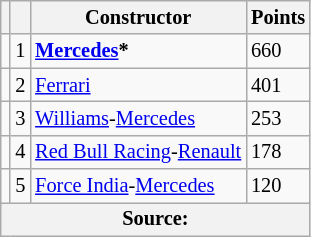<table class="wikitable" style="font-size: 85%;">
<tr>
<th></th>
<th></th>
<th>Constructor</th>
<th>Points</th>
</tr>
<tr>
<td align="left"></td>
<td align="center">1</td>
<td> <strong><a href='#'>Mercedes</a>*</strong></td>
<td align="left">660</td>
</tr>
<tr>
<td align="left"></td>
<td align="center">2</td>
<td> <a href='#'>Ferrari</a></td>
<td align="left">401</td>
</tr>
<tr>
<td align="left"></td>
<td align="center">3</td>
<td> <a href='#'>Williams</a>-<a href='#'>Mercedes</a></td>
<td align="left">253</td>
</tr>
<tr>
<td align="left"></td>
<td align="center">4</td>
<td> <a href='#'>Red Bull Racing</a>-<a href='#'>Renault</a></td>
<td align="left">178</td>
</tr>
<tr>
<td align="left"></td>
<td align="center">5</td>
<td> <a href='#'>Force India</a>-<a href='#'>Mercedes</a></td>
<td align="left">120</td>
</tr>
<tr>
<th colspan=4>Source:</th>
</tr>
</table>
